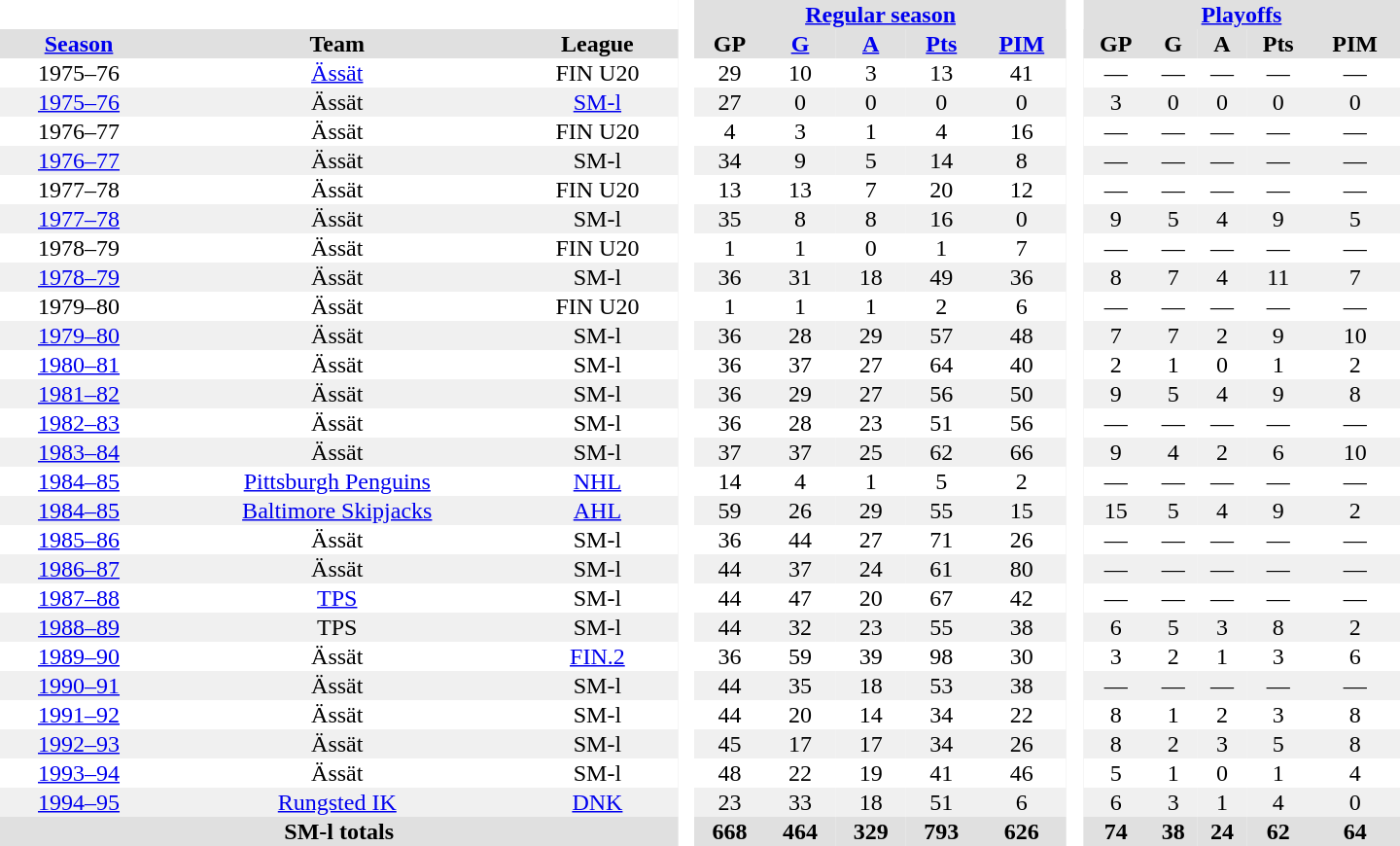<table border="0" cellpadding="1" cellspacing="0" style="text-align:center; width:60em">
<tr bgcolor="#e0e0e0">
<th colspan="3" bgcolor="#ffffff"> </th>
<th rowspan="99" bgcolor="#ffffff"> </th>
<th colspan="5"><a href='#'>Regular season</a></th>
<th rowspan="99" bgcolor="#ffffff"> </th>
<th colspan="5"><a href='#'>Playoffs</a></th>
</tr>
<tr bgcolor="#e0e0e0">
<th><a href='#'>Season</a></th>
<th>Team</th>
<th>League</th>
<th>GP</th>
<th><a href='#'>G</a></th>
<th><a href='#'>A</a></th>
<th><a href='#'>Pts</a></th>
<th><a href='#'>PIM</a></th>
<th>GP</th>
<th>G</th>
<th>A</th>
<th>Pts</th>
<th>PIM</th>
</tr>
<tr>
<td>1975–76</td>
<td><a href='#'>Ässät</a></td>
<td>FIN U20</td>
<td>29</td>
<td>10</td>
<td>3</td>
<td>13</td>
<td>41</td>
<td>—</td>
<td>—</td>
<td>—</td>
<td>—</td>
<td>—</td>
</tr>
<tr bgcolor="#f0f0f0">
<td><a href='#'>1975–76</a></td>
<td>Ässät</td>
<td><a href='#'>SM-l</a></td>
<td>27</td>
<td>0</td>
<td>0</td>
<td>0</td>
<td>0</td>
<td>3</td>
<td>0</td>
<td>0</td>
<td>0</td>
<td>0</td>
</tr>
<tr>
<td>1976–77</td>
<td>Ässät</td>
<td>FIN U20</td>
<td>4</td>
<td>3</td>
<td>1</td>
<td>4</td>
<td>16</td>
<td>—</td>
<td>—</td>
<td>—</td>
<td>—</td>
<td>—</td>
</tr>
<tr bgcolor="#f0f0f0">
<td><a href='#'>1976–77</a></td>
<td>Ässät</td>
<td>SM-l</td>
<td>34</td>
<td>9</td>
<td>5</td>
<td>14</td>
<td>8</td>
<td>—</td>
<td>—</td>
<td>—</td>
<td>—</td>
<td>—</td>
</tr>
<tr>
<td>1977–78</td>
<td>Ässät</td>
<td>FIN U20</td>
<td>13</td>
<td>13</td>
<td>7</td>
<td>20</td>
<td>12</td>
<td>—</td>
<td>—</td>
<td>—</td>
<td>—</td>
<td>—</td>
</tr>
<tr bgcolor="#f0f0f0">
<td><a href='#'>1977–78</a></td>
<td>Ässät</td>
<td>SM-l</td>
<td>35</td>
<td>8</td>
<td>8</td>
<td>16</td>
<td>0</td>
<td>9</td>
<td>5</td>
<td>4</td>
<td>9</td>
<td>5</td>
</tr>
<tr>
<td>1978–79</td>
<td>Ässät</td>
<td>FIN U20</td>
<td>1</td>
<td>1</td>
<td>0</td>
<td>1</td>
<td>7</td>
<td>—</td>
<td>—</td>
<td>—</td>
<td>—</td>
<td>—</td>
</tr>
<tr bgcolor="#f0f0f0">
<td><a href='#'>1978–79</a></td>
<td>Ässät</td>
<td>SM-l</td>
<td>36</td>
<td>31</td>
<td>18</td>
<td>49</td>
<td>36</td>
<td>8</td>
<td>7</td>
<td>4</td>
<td>11</td>
<td>7</td>
</tr>
<tr>
<td>1979–80</td>
<td>Ässät</td>
<td>FIN U20</td>
<td>1</td>
<td>1</td>
<td>1</td>
<td>2</td>
<td>6</td>
<td>—</td>
<td>—</td>
<td>—</td>
<td>—</td>
<td>—</td>
</tr>
<tr bgcolor="#f0f0f0">
<td><a href='#'>1979–80</a></td>
<td>Ässät</td>
<td>SM-l</td>
<td>36</td>
<td>28</td>
<td>29</td>
<td>57</td>
<td>48</td>
<td>7</td>
<td>7</td>
<td>2</td>
<td>9</td>
<td>10</td>
</tr>
<tr>
<td><a href='#'>1980–81</a></td>
<td>Ässät</td>
<td>SM-l</td>
<td>36</td>
<td>37</td>
<td>27</td>
<td>64</td>
<td>40</td>
<td>2</td>
<td>1</td>
<td>0</td>
<td>1</td>
<td>2</td>
</tr>
<tr bgcolor="#f0f0f0">
<td><a href='#'>1981–82</a></td>
<td>Ässät</td>
<td>SM-l</td>
<td>36</td>
<td>29</td>
<td>27</td>
<td>56</td>
<td>50</td>
<td>9</td>
<td>5</td>
<td>4</td>
<td>9</td>
<td>8</td>
</tr>
<tr>
<td><a href='#'>1982–83</a></td>
<td>Ässät</td>
<td>SM-l</td>
<td>36</td>
<td>28</td>
<td>23</td>
<td>51</td>
<td>56</td>
<td>—</td>
<td>—</td>
<td>—</td>
<td>—</td>
<td>—</td>
</tr>
<tr bgcolor="#f0f0f0">
<td><a href='#'>1983–84</a></td>
<td>Ässät</td>
<td>SM-l</td>
<td>37</td>
<td>37</td>
<td>25</td>
<td>62</td>
<td>66</td>
<td>9</td>
<td>4</td>
<td>2</td>
<td>6</td>
<td>10</td>
</tr>
<tr>
<td><a href='#'>1984–85</a></td>
<td><a href='#'>Pittsburgh Penguins</a></td>
<td><a href='#'>NHL</a></td>
<td>14</td>
<td>4</td>
<td>1</td>
<td>5</td>
<td>2</td>
<td>—</td>
<td>—</td>
<td>—</td>
<td>—</td>
<td>—</td>
</tr>
<tr bgcolor="#f0f0f0">
<td><a href='#'>1984–85</a></td>
<td><a href='#'>Baltimore Skipjacks</a></td>
<td><a href='#'>AHL</a></td>
<td>59</td>
<td>26</td>
<td>29</td>
<td>55</td>
<td>15</td>
<td>15</td>
<td>5</td>
<td>4</td>
<td>9</td>
<td>2</td>
</tr>
<tr>
<td><a href='#'>1985–86</a></td>
<td>Ässät</td>
<td>SM-l</td>
<td>36</td>
<td>44</td>
<td>27</td>
<td>71</td>
<td>26</td>
<td>—</td>
<td>—</td>
<td>—</td>
<td>—</td>
<td>—</td>
</tr>
<tr bgcolor="#f0f0f0">
<td><a href='#'>1986–87</a></td>
<td>Ässät</td>
<td>SM-l</td>
<td>44</td>
<td>37</td>
<td>24</td>
<td>61</td>
<td>80</td>
<td>—</td>
<td>—</td>
<td>—</td>
<td>—</td>
<td>—</td>
</tr>
<tr>
<td><a href='#'>1987–88</a></td>
<td><a href='#'>TPS</a></td>
<td>SM-l</td>
<td>44</td>
<td>47</td>
<td>20</td>
<td>67</td>
<td>42</td>
<td>—</td>
<td>—</td>
<td>—</td>
<td>—</td>
<td>—</td>
</tr>
<tr bgcolor="#f0f0f0">
<td><a href='#'>1988–89</a></td>
<td>TPS</td>
<td>SM-l</td>
<td>44</td>
<td>32</td>
<td>23</td>
<td>55</td>
<td>38</td>
<td>6</td>
<td>5</td>
<td>3</td>
<td>8</td>
<td>2</td>
</tr>
<tr>
<td><a href='#'>1989–90</a></td>
<td>Ässät</td>
<td><a href='#'>FIN.2</a></td>
<td>36</td>
<td>59</td>
<td>39</td>
<td>98</td>
<td>30</td>
<td>3</td>
<td>2</td>
<td>1</td>
<td>3</td>
<td>6</td>
</tr>
<tr bgcolor="#f0f0f0">
<td><a href='#'>1990–91</a></td>
<td>Ässät</td>
<td>SM-l</td>
<td>44</td>
<td>35</td>
<td>18</td>
<td>53</td>
<td>38</td>
<td>—</td>
<td>—</td>
<td>—</td>
<td>—</td>
<td>—</td>
</tr>
<tr>
<td><a href='#'>1991–92</a></td>
<td>Ässät</td>
<td>SM-l</td>
<td>44</td>
<td>20</td>
<td>14</td>
<td>34</td>
<td>22</td>
<td>8</td>
<td>1</td>
<td>2</td>
<td>3</td>
<td>8</td>
</tr>
<tr bgcolor="#f0f0f0">
<td><a href='#'>1992–93</a></td>
<td>Ässät</td>
<td>SM-l</td>
<td>45</td>
<td>17</td>
<td>17</td>
<td>34</td>
<td>26</td>
<td>8</td>
<td>2</td>
<td>3</td>
<td>5</td>
<td>8</td>
</tr>
<tr>
<td><a href='#'>1993–94</a></td>
<td>Ässät</td>
<td>SM-l</td>
<td>48</td>
<td>22</td>
<td>19</td>
<td>41</td>
<td>46</td>
<td>5</td>
<td>1</td>
<td>0</td>
<td>1</td>
<td>4</td>
</tr>
<tr bgcolor="#f0f0f0">
<td><a href='#'>1994–95</a></td>
<td><a href='#'>Rungsted IK</a></td>
<td><a href='#'>DNK</a></td>
<td>23</td>
<td>33</td>
<td>18</td>
<td>51</td>
<td>6</td>
<td>6</td>
<td>3</td>
<td>1</td>
<td>4</td>
<td>0</td>
</tr>
<tr bgcolor="#e0e0e0">
<th colspan="3">SM-l totals</th>
<th>668</th>
<th>464</th>
<th>329</th>
<th>793</th>
<th>626</th>
<th>74</th>
<th>38</th>
<th>24</th>
<th>62</th>
<th>64</th>
</tr>
</table>
